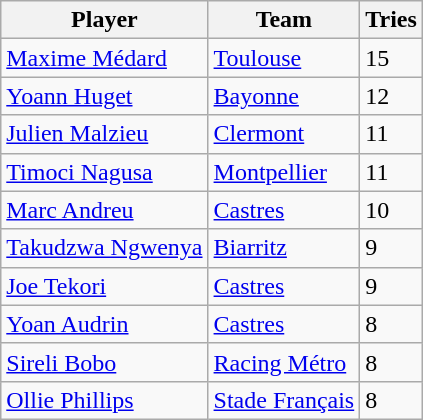<table class="wikitable">
<tr>
<th>Player</th>
<th>Team</th>
<th>Tries</th>
</tr>
<tr>
<td> <a href='#'>Maxime Médard</a></td>
<td><a href='#'>Toulouse</a></td>
<td>15</td>
</tr>
<tr>
<td> <a href='#'>Yoann Huget</a></td>
<td><a href='#'>Bayonne</a></td>
<td>12</td>
</tr>
<tr>
<td> <a href='#'>Julien Malzieu</a></td>
<td><a href='#'>Clermont</a></td>
<td>11</td>
</tr>
<tr>
<td> <a href='#'>Timoci Nagusa</a></td>
<td><a href='#'>Montpellier</a></td>
<td>11</td>
</tr>
<tr>
<td> <a href='#'>Marc Andreu</a></td>
<td><a href='#'>Castres</a></td>
<td>10</td>
</tr>
<tr>
<td> <a href='#'>Takudzwa Ngwenya</a></td>
<td><a href='#'>Biarritz</a></td>
<td>9</td>
</tr>
<tr>
<td> <a href='#'>Joe Tekori</a></td>
<td><a href='#'>Castres</a></td>
<td>9</td>
</tr>
<tr>
<td> <a href='#'>Yoan Audrin</a></td>
<td><a href='#'>Castres</a></td>
<td>8</td>
</tr>
<tr>
<td> <a href='#'>Sireli Bobo</a></td>
<td><a href='#'>Racing Métro</a></td>
<td>8</td>
</tr>
<tr>
<td> <a href='#'>Ollie Phillips</a></td>
<td><a href='#'>Stade Français</a></td>
<td>8</td>
</tr>
</table>
